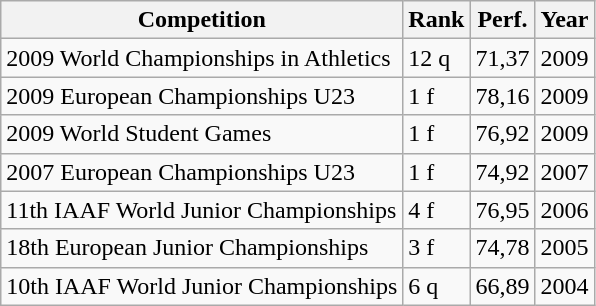<table class="wikitable">
<tr>
<th>Competition</th>
<th>Rank</th>
<th>Perf.</th>
<th>Year</th>
</tr>
<tr>
<td>2009 World Championships in Athletics</td>
<td>12 q</td>
<td>71,37</td>
<td>2009</td>
</tr>
<tr>
<td>2009 European Championships U23</td>
<td>1 f</td>
<td>78,16</td>
<td>2009</td>
</tr>
<tr>
<td>2009 World Student Games</td>
<td>1 f</td>
<td>76,92</td>
<td>2009</td>
</tr>
<tr>
<td>2007 European Championships U23</td>
<td>1 f</td>
<td>74,92</td>
<td>2007</td>
</tr>
<tr>
<td>11th IAAF World Junior Championships</td>
<td>4 f</td>
<td>76,95</td>
<td>2006</td>
</tr>
<tr>
<td>18th European Junior Championships</td>
<td>3 f</td>
<td>74,78</td>
<td>2005</td>
</tr>
<tr>
<td>10th IAAF World Junior Championships</td>
<td>6 q</td>
<td>66,89</td>
<td>2004</td>
</tr>
</table>
